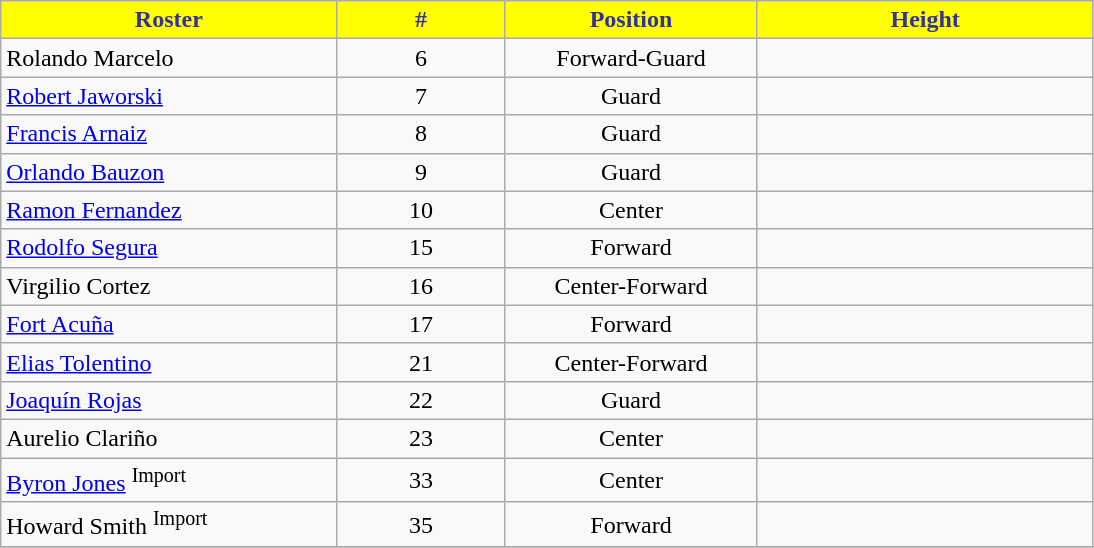<table class="wikitable" border="1">
<tr>
<th style="background:yellow; color:#333399" width="20%">Roster</th>
<th style="background:yellow; color:#333399" width="10%">#</th>
<th style="background:yellow; color:#333399" width="15%">Position</th>
<th style="background:yellow; color:#333399" width="20%">Height</th>
</tr>
<tr>
<td>Rolando Marcelo</td>
<td align=center>6</td>
<td align=center>Forward-Guard</td>
<td align=center></td>
</tr>
<tr>
<td><a href='#'>Robert Jaworski</a></td>
<td align=center>7</td>
<td align=center>Guard</td>
<td align=center></td>
</tr>
<tr>
<td><a href='#'>Francis Arnaiz</a></td>
<td align=center>8</td>
<td align=center>Guard</td>
<td align=center></td>
</tr>
<tr>
<td><a href='#'>Orlando Bauzon</a></td>
<td align=center>9</td>
<td align=center>Guard</td>
<td align=center></td>
</tr>
<tr>
<td><a href='#'>Ramon Fernandez</a></td>
<td align=center>10</td>
<td align=center>Center</td>
<td align=center></td>
</tr>
<tr>
<td><a href='#'>Rodolfo Segura</a></td>
<td align=center>15</td>
<td align=center>Forward</td>
<td align=center></td>
</tr>
<tr>
<td>Virgilio Cortez</td>
<td align=center>16</td>
<td align=center>Center-Forward</td>
<td align=center></td>
</tr>
<tr>
<td><a href='#'>Fort Acuña</a></td>
<td align=center>17</td>
<td align=center>Forward</td>
<td align=center></td>
</tr>
<tr>
<td><a href='#'>Elias Tolentino</a></td>
<td align=center>21</td>
<td align=center>Center-Forward</td>
<td align=center></td>
</tr>
<tr>
<td><a href='#'>Joaquín Rojas</a></td>
<td align=center>22</td>
<td align=center>Guard</td>
<td align=center></td>
</tr>
<tr>
<td>Aurelio Clariño</td>
<td align=center>23</td>
<td align=center>Center</td>
<td align=center></td>
</tr>
<tr>
<td><a href='#'>Byron Jones</a> <sup> Import </sup></td>
<td align=center>33</td>
<td align=center>Center</td>
<td align=center></td>
</tr>
<tr>
<td>Howard Smith <sup> Import </sup></td>
<td align=center>35</td>
<td align=center>Forward</td>
<td align=center></td>
</tr>
<tr>
</tr>
</table>
